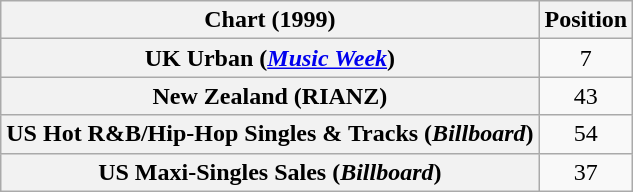<table class="wikitable sortable plainrowheaders" style="text-align:center">
<tr>
<th>Chart (1999)</th>
<th>Position</th>
</tr>
<tr>
<th scope="row">UK Urban (<em><a href='#'>Music Week</a></em>)</th>
<td>7</td>
</tr>
<tr>
<th scope="row">New Zealand (RIANZ)</th>
<td>43</td>
</tr>
<tr>
<th scope="row">US Hot R&B/Hip-Hop Singles & Tracks (<em>Billboard</em>)</th>
<td>54</td>
</tr>
<tr>
<th scope="row">US Maxi-Singles Sales (<em>Billboard</em>)</th>
<td>37</td>
</tr>
</table>
